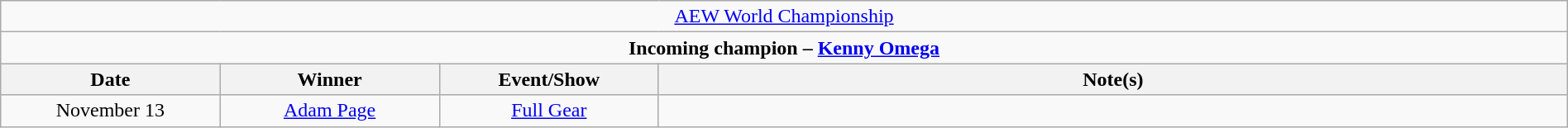<table class="wikitable" style="text-align:center; width:100%;">
<tr>
<td colspan="4" style="text-align: center;"><a href='#'>AEW World Championship</a></td>
</tr>
<tr>
<td colspan="4" style="text-align: center;"><strong>Incoming champion – <a href='#'>Kenny Omega</a></strong></td>
</tr>
<tr>
<th width=14%>Date</th>
<th width=14%>Winner</th>
<th width=14%>Event/Show</th>
<th width=58%>Note(s)</th>
</tr>
<tr>
<td>November 13</td>
<td><a href='#'>Adam Page</a></td>
<td><a href='#'>Full Gear</a></td>
<td></td>
</tr>
</table>
